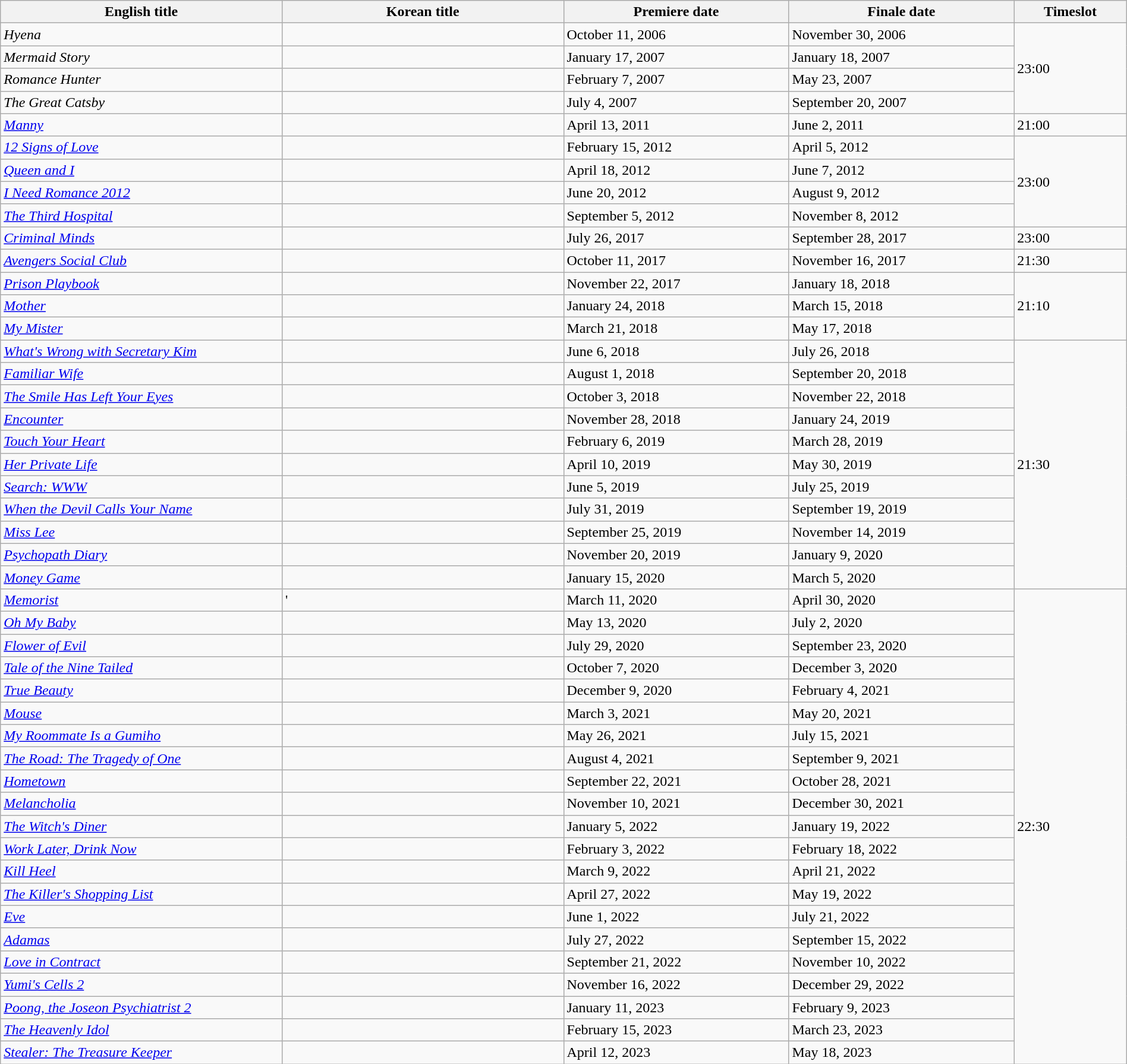<table class="wikitable sortable" width="100%">
<tr>
<th style="width:25%">English title</th>
<th style="width:25%">Korean title</th>
<th style="width:20%">Premiere date</th>
<th style="width:20%">Finale date</th>
<th style="width:10%">Timeslot</th>
</tr>
<tr>
<td><em>Hyena</em></td>
<td></td>
<td>October 11, 2006</td>
<td>November 30, 2006</td>
<td rowspan=4>23:00</td>
</tr>
<tr>
<td><em>Mermaid Story</em></td>
<td></td>
<td>January 17, 2007</td>
<td>January 18, 2007</td>
</tr>
<tr>
<td><em>Romance Hunter</em></td>
<td></td>
<td>February 7, 2007</td>
<td>May 23, 2007</td>
</tr>
<tr>
<td><em>The Great Catsby</em></td>
<td></td>
<td>July 4, 2007</td>
<td>September 20, 2007</td>
</tr>
<tr>
<td><em><a href='#'>Manny</a></em></td>
<td></td>
<td>April 13, 2011</td>
<td>June 2, 2011</td>
<td>21:00</td>
</tr>
<tr>
<td><em><a href='#'>12 Signs of Love</a></em></td>
<td></td>
<td>February 15, 2012</td>
<td>April 5, 2012</td>
<td rowspan="4">23:00</td>
</tr>
<tr>
<td><em><a href='#'>Queen and I</a></em></td>
<td></td>
<td>April 18, 2012</td>
<td>June 7, 2012</td>
</tr>
<tr>
<td><em><a href='#'>I Need Romance 2012</a></em></td>
<td></td>
<td>June 20, 2012</td>
<td>August 9, 2012</td>
</tr>
<tr>
<td><em><a href='#'>The Third Hospital</a></em></td>
<td></td>
<td>September 5, 2012</td>
<td>November 8, 2012</td>
</tr>
<tr>
<td><em><a href='#'>Criminal Minds</a></em></td>
<td></td>
<td>July 26, 2017</td>
<td>September 28, 2017</td>
<td>23:00</td>
</tr>
<tr>
<td><em><a href='#'>Avengers Social Club</a></em></td>
<td></td>
<td>October 11, 2017</td>
<td>November 16, 2017</td>
<td>21:30</td>
</tr>
<tr>
<td><em><a href='#'>Prison Playbook</a></em></td>
<td></td>
<td>November 22, 2017</td>
<td>January 18, 2018</td>
<td rowspan=3>21:10</td>
</tr>
<tr>
<td><em><a href='#'>Mother</a></em></td>
<td></td>
<td>January 24, 2018</td>
<td>March 15, 2018</td>
</tr>
<tr>
<td><em><a href='#'>My Mister</a></em></td>
<td></td>
<td>March 21, 2018</td>
<td>May 17, 2018</td>
</tr>
<tr>
<td><em><a href='#'>What's Wrong with Secretary Kim</a></em></td>
<td></td>
<td>June 6, 2018</td>
<td>July 26, 2018</td>
<td rowspan=11>21:30</td>
</tr>
<tr>
<td><em><a href='#'>Familiar Wife</a></em></td>
<td></td>
<td>August 1, 2018</td>
<td>September 20, 2018</td>
</tr>
<tr>
<td><em><a href='#'>The Smile Has Left Your Eyes</a></em></td>
<td></td>
<td>October 3, 2018</td>
<td>November 22, 2018</td>
</tr>
<tr>
<td><em><a href='#'>Encounter</a></em></td>
<td></td>
<td>November 28, 2018</td>
<td>January 24, 2019</td>
</tr>
<tr>
<td><em><a href='#'>Touch Your Heart</a></em></td>
<td></td>
<td>February 6, 2019</td>
<td>March 28, 2019</td>
</tr>
<tr>
<td><em><a href='#'>Her Private Life</a></em></td>
<td></td>
<td>April 10, 2019</td>
<td>May 30, 2019</td>
</tr>
<tr>
<td><em><a href='#'>Search: WWW</a></em></td>
<td></td>
<td>June 5, 2019</td>
<td>July 25, 2019</td>
</tr>
<tr>
<td><em><a href='#'>When the Devil Calls Your Name</a></em></td>
<td></td>
<td>July 31, 2019</td>
<td>September 19, 2019</td>
</tr>
<tr>
<td><em><a href='#'>Miss Lee</a></em></td>
<td></td>
<td>September 25, 2019</td>
<td>November 14, 2019</td>
</tr>
<tr>
<td><em><a href='#'>Psychopath Diary</a></em></td>
<td></td>
<td>November 20, 2019</td>
<td>January 9, 2020</td>
</tr>
<tr>
<td><em><a href='#'>Money Game</a></em></td>
<td></td>
<td>January 15, 2020</td>
<td>March 5, 2020</td>
</tr>
<tr>
<td><em><a href='#'>Memorist</a></em></td>
<td>'</td>
<td>March 11, 2020</td>
<td>April 30, 2020</td>
<td rowspan="21">22:30</td>
</tr>
<tr>
<td><em><a href='#'>Oh My Baby</a></em></td>
<td></td>
<td>May 13, 2020</td>
<td>July 2, 2020</td>
</tr>
<tr>
<td><em><a href='#'>Flower of Evil</a></em></td>
<td></td>
<td>July 29, 2020</td>
<td>September 23, 2020</td>
</tr>
<tr>
<td><em><a href='#'>Tale of the Nine Tailed</a></em></td>
<td></td>
<td>October 7, 2020</td>
<td>December 3, 2020</td>
</tr>
<tr>
<td><em><a href='#'>True Beauty</a></em></td>
<td></td>
<td>December 9, 2020</td>
<td>February 4, 2021</td>
</tr>
<tr>
<td><em><a href='#'>Mouse</a></em></td>
<td></td>
<td>March 3, 2021</td>
<td>May 20, 2021</td>
</tr>
<tr>
<td><em><a href='#'>My Roommate Is a Gumiho</a></em></td>
<td></td>
<td>May 26, 2021</td>
<td>July 15, 2021</td>
</tr>
<tr>
<td><em><a href='#'>The Road: The Tragedy of One</a></em></td>
<td></td>
<td>August 4, 2021</td>
<td>September 9, 2021</td>
</tr>
<tr>
<td><em><a href='#'>Hometown</a></em></td>
<td></td>
<td>September 22, 2021</td>
<td>October 28, 2021</td>
</tr>
<tr>
<td><em><a href='#'>Melancholia</a></em></td>
<td></td>
<td>November 10, 2021</td>
<td>December 30, 2021</td>
</tr>
<tr>
<td><em><a href='#'>The Witch's Diner</a></em></td>
<td></td>
<td>January 5, 2022</td>
<td>January 19, 2022</td>
</tr>
<tr>
<td><em><a href='#'>Work Later, Drink Now</a></em></td>
<td></td>
<td>February 3, 2022</td>
<td>February 18, 2022</td>
</tr>
<tr>
<td><em><a href='#'>Kill Heel</a></em></td>
<td></td>
<td>March 9, 2022</td>
<td>April 21, 2022</td>
</tr>
<tr>
<td><em><a href='#'>The Killer's Shopping List</a></em></td>
<td></td>
<td>April 27, 2022</td>
<td>May 19, 2022</td>
</tr>
<tr>
<td><em><a href='#'>Eve</a></em></td>
<td></td>
<td>June 1, 2022</td>
<td>July 21, 2022</td>
</tr>
<tr>
<td><em><a href='#'>Adamas</a></em></td>
<td></td>
<td>July 27, 2022</td>
<td>September 15, 2022</td>
</tr>
<tr>
<td><em><a href='#'>Love in Contract</a></em></td>
<td></td>
<td>September 21, 2022</td>
<td>November 10, 2022</td>
</tr>
<tr>
<td><em><a href='#'>Yumi's Cells 2</a></em></td>
<td></td>
<td>November 16, 2022</td>
<td>December 29, 2022</td>
</tr>
<tr>
<td><em><a href='#'>Poong, the Joseon Psychiatrist 2</a></em></td>
<td></td>
<td>January 11, 2023</td>
<td>February 9, 2023</td>
</tr>
<tr>
<td><em><a href='#'>The Heavenly Idol</a></em></td>
<td></td>
<td>February 15, 2023</td>
<td>March 23, 2023</td>
</tr>
<tr>
<td><em><a href='#'>Stealer: The Treasure Keeper</a></em></td>
<td></td>
<td>April 12, 2023</td>
<td>May 18, 2023</td>
</tr>
</table>
